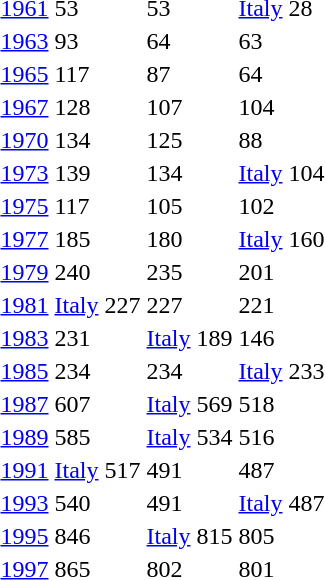<table>
<tr>
<td align=center><a href='#'>1961</a></td>
<td> 53</td>
<td> 53</td>
<td> <a href='#'>Italy</a> 28</td>
</tr>
<tr>
<td align=center><a href='#'>1963</a></td>
<td> 93</td>
<td> 64</td>
<td> 63</td>
</tr>
<tr>
<td align=center><a href='#'>1965</a></td>
<td> 117</td>
<td> 87</td>
<td> 64</td>
</tr>
<tr>
<td align=center><a href='#'>1967</a></td>
<td> 128</td>
<td> 107</td>
<td> 104</td>
</tr>
<tr>
<td align=center><a href='#'>1970</a></td>
<td> 134</td>
<td> 125</td>
<td> 88</td>
</tr>
<tr>
<td align=center><a href='#'>1973</a></td>
<td> 139</td>
<td> 134</td>
<td> <a href='#'>Italy</a> 104</td>
</tr>
<tr>
<td align=center><a href='#'>1975</a></td>
<td> 117</td>
<td> 105</td>
<td> 102</td>
</tr>
<tr>
<td align=center><a href='#'>1977</a></td>
<td> 185</td>
<td> 180</td>
<td> <a href='#'>Italy</a> 160</td>
</tr>
<tr>
<td align=center><a href='#'>1979</a></td>
<td> 240</td>
<td> 235</td>
<td> 201</td>
</tr>
<tr>
<td align=center><a href='#'>1981</a></td>
<td> <a href='#'>Italy</a> 227</td>
<td> 227</td>
<td> 221</td>
</tr>
<tr>
<td align=center><a href='#'>1983</a></td>
<td> 231</td>
<td> <a href='#'>Italy</a> 189</td>
<td> 146</td>
</tr>
<tr>
<td align=center><a href='#'>1985</a></td>
<td> 234</td>
<td> 234</td>
<td> <a href='#'>Italy</a> 233</td>
</tr>
<tr>
<td align=center><a href='#'>1987</a></td>
<td> 607</td>
<td> <a href='#'>Italy</a> 569</td>
<td> 518</td>
</tr>
<tr>
<td align=center><a href='#'>1989</a></td>
<td> 585</td>
<td> <a href='#'>Italy</a> 534</td>
<td> 516</td>
</tr>
<tr>
<td align=center><a href='#'>1991</a></td>
<td> <a href='#'>Italy</a> 517</td>
<td> 491</td>
<td> 487</td>
</tr>
<tr>
<td align=center><a href='#'>1993</a></td>
<td> 540</td>
<td> 491</td>
<td> <a href='#'>Italy</a> 487</td>
</tr>
<tr>
<td align=center><a href='#'>1995</a></td>
<td> 846</td>
<td> <a href='#'>Italy</a> 815</td>
<td> 805</td>
</tr>
<tr>
<td align=center><a href='#'>1997</a></td>
<td> 865</td>
<td> 802</td>
<td> 801</td>
</tr>
</table>
